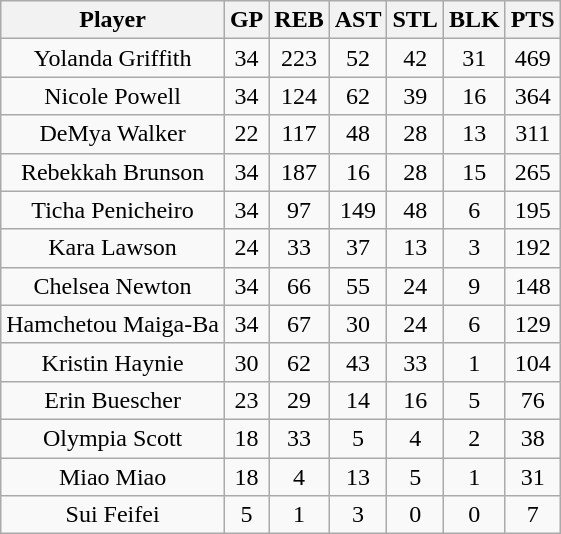<table class="wikitable" style="text-align:center;">
<tr>
<th>Player</th>
<th>GP</th>
<th>REB</th>
<th>AST</th>
<th>STL</th>
<th>BLK</th>
<th>PTS</th>
</tr>
<tr>
<td>Yolanda Griffith</td>
<td>34</td>
<td>223</td>
<td>52</td>
<td>42</td>
<td>31</td>
<td>469</td>
</tr>
<tr>
<td>Nicole Powell</td>
<td>34</td>
<td>124</td>
<td>62</td>
<td>39</td>
<td>16</td>
<td>364</td>
</tr>
<tr>
<td>DeMya Walker</td>
<td>22</td>
<td>117</td>
<td>48</td>
<td>28</td>
<td>13</td>
<td>311</td>
</tr>
<tr>
<td>Rebekkah Brunson</td>
<td>34</td>
<td>187</td>
<td>16</td>
<td>28</td>
<td>15</td>
<td>265</td>
</tr>
<tr>
<td>Ticha Penicheiro</td>
<td>34</td>
<td>97</td>
<td>149</td>
<td>48</td>
<td>6</td>
<td>195</td>
</tr>
<tr>
<td>Kara Lawson</td>
<td>24</td>
<td>33</td>
<td>37</td>
<td>13</td>
<td>3</td>
<td>192</td>
</tr>
<tr>
<td>Chelsea Newton</td>
<td>34</td>
<td>66</td>
<td>55</td>
<td>24</td>
<td>9</td>
<td>148</td>
</tr>
<tr>
<td>Hamchetou Maiga-Ba</td>
<td>34</td>
<td>67</td>
<td>30</td>
<td>24</td>
<td>6</td>
<td>129</td>
</tr>
<tr>
<td>Kristin Haynie</td>
<td>30</td>
<td>62</td>
<td>43</td>
<td>33</td>
<td>1</td>
<td>104</td>
</tr>
<tr>
<td>Erin Buescher</td>
<td>23</td>
<td>29</td>
<td>14</td>
<td>16</td>
<td>5</td>
<td>76</td>
</tr>
<tr>
<td>Olympia Scott</td>
<td>18</td>
<td>33</td>
<td>5</td>
<td>4</td>
<td>2</td>
<td>38</td>
</tr>
<tr>
<td>Miao Miao</td>
<td>18</td>
<td>4</td>
<td>13</td>
<td>5</td>
<td>1</td>
<td>31</td>
</tr>
<tr>
<td>Sui Feifei</td>
<td>5</td>
<td>1</td>
<td>3</td>
<td>0</td>
<td>0</td>
<td>7</td>
</tr>
</table>
